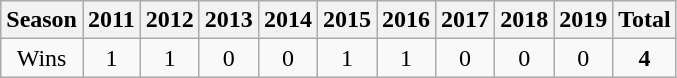<table class="wikitable">
<tr>
<th>Season</th>
<th>2011</th>
<th>2012</th>
<th>2013</th>
<th>2014</th>
<th>2015</th>
<th>2016</th>
<th>2017</th>
<th>2018</th>
<th>2019</th>
<th><strong>Total</strong></th>
</tr>
<tr align=center>
<td>Wins</td>
<td>1</td>
<td>1</td>
<td>0</td>
<td>0</td>
<td>1</td>
<td>1</td>
<td>0</td>
<td>0</td>
<td>0</td>
<td><strong>4</strong></td>
</tr>
</table>
